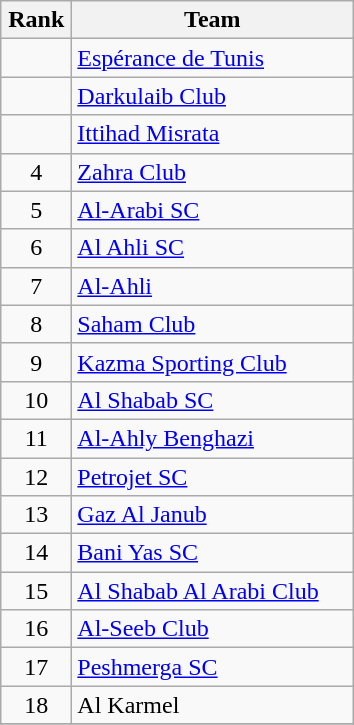<table class="wikitable" style="text-align: center;">
<tr>
<th width=40>Rank</th>
<th width=180>Team</th>
</tr>
<tr align=center>
<td></td>
<td style="text-align:left;"> <a href='#'>Espérance de Tunis</a></td>
</tr>
<tr align=center>
<td></td>
<td style="text-align:left;"> <a href='#'>Darkulaib Club</a></td>
</tr>
<tr align=center>
<td></td>
<td style="text-align:left;"> <a href='#'>Ittihad Misrata</a></td>
</tr>
<tr align=center>
<td>4</td>
<td style="text-align:left;"> <a href='#'>Zahra Club</a></td>
</tr>
<tr align=center>
<td>5</td>
<td style="text-align:left;"> <a href='#'>Al-Arabi SC</a></td>
</tr>
<tr align=center>
<td>6</td>
<td style="text-align:left;"> <a href='#'>Al Ahli SC</a></td>
</tr>
<tr align=center>
<td>7</td>
<td style="text-align:left;"> <a href='#'>Al-Ahli</a></td>
</tr>
<tr align=center>
<td>8</td>
<td style="text-align:left;"> <a href='#'>Saham Club</a></td>
</tr>
<tr align=center>
<td>9</td>
<td style="text-align:left;"> <a href='#'>Kazma Sporting Club</a></td>
</tr>
<tr align=center>
<td>10</td>
<td style="text-align:left;"> <a href='#'>Al Shabab SC</a></td>
</tr>
<tr align=center>
<td>11</td>
<td style="text-align:left;"> <a href='#'>Al-Ahly Benghazi</a></td>
</tr>
<tr align=center>
<td>12</td>
<td style="text-align:left;"> <a href='#'>Petrojet SC</a></td>
</tr>
<tr align=center>
<td>13</td>
<td style="text-align:left;"> <a href='#'>Gaz Al Janub</a></td>
</tr>
<tr align=center>
<td>14</td>
<td style="text-align:left;"> <a href='#'>Bani Yas SC</a></td>
</tr>
<tr align=center>
<td>15</td>
<td style="text-align:left;"> <a href='#'>Al Shabab Al Arabi Club</a></td>
</tr>
<tr align=center>
<td>16</td>
<td style="text-align:left;"> <a href='#'>Al-Seeb Club</a></td>
</tr>
<tr align=center>
<td>17</td>
<td style="text-align:left;"> <a href='#'>Peshmerga SC</a></td>
</tr>
<tr align=center>
<td>18</td>
<td style="text-align:left;"> Al Karmel</td>
</tr>
<tr align=center>
</tr>
</table>
